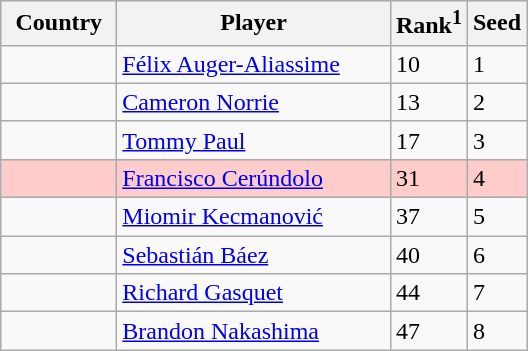<table class="sortable wikitable">
<tr>
<th width="70">Country</th>
<th width="175">Player</th>
<th>Rank<sup>1</sup></th>
<th>Seed</th>
</tr>
<tr>
<td></td>
<td><a href='#'>Félix Auger-Aliassime</a></td>
<td>10</td>
<td>1</td>
</tr>
<tr>
<td></td>
<td><a href='#'>Cameron Norrie</a></td>
<td>13</td>
<td>2</td>
</tr>
<tr>
<td></td>
<td><a href='#'>Tommy Paul</a></td>
<td>17</td>
<td>3</td>
</tr>
<tr bgcolor=#fcc>
<td></td>
<td><a href='#'>Francisco Cerúndolo</a></td>
<td>31</td>
<td>4</td>
</tr>
<tr>
<td></td>
<td><a href='#'>Miomir Kecmanović</a></td>
<td>37</td>
<td>5</td>
</tr>
<tr>
<td></td>
<td><a href='#'>Sebastián Báez</a></td>
<td>40</td>
<td>6</td>
</tr>
<tr>
<td></td>
<td><a href='#'>Richard Gasquet</a></td>
<td>44</td>
<td>7</td>
</tr>
<tr>
<td></td>
<td><a href='#'>Brandon Nakashima</a></td>
<td>47</td>
<td>8</td>
</tr>
</table>
